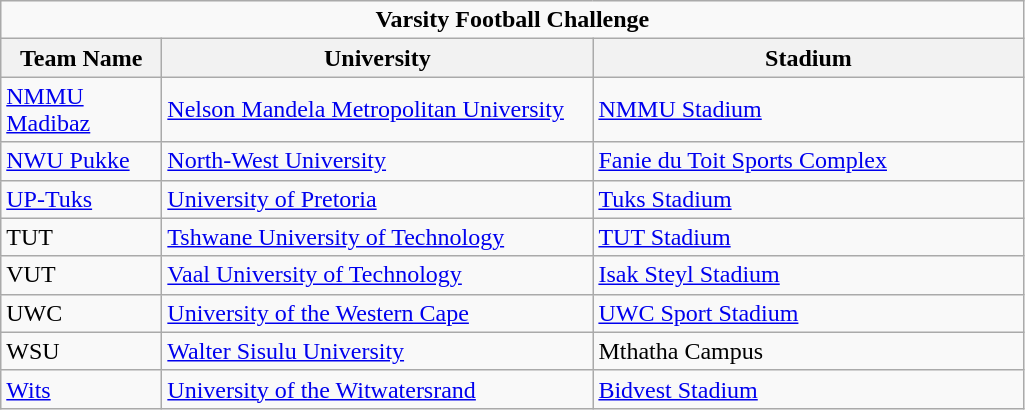<table class="wikitable">
<tr>
<td colspan=3 align=center><strong>Varsity Football Challenge</strong></td>
</tr>
<tr>
<th width="100">Team Name</th>
<th width="280">University</th>
<th width="280">Stadium</th>
</tr>
<tr>
<td><a href='#'>NMMU Madibaz</a></td>
<td><a href='#'>Nelson Mandela Metropolitan University</a></td>
<td><a href='#'>NMMU Stadium</a></td>
</tr>
<tr>
<td><a href='#'>NWU Pukke</a></td>
<td><a href='#'>North-West University</a></td>
<td><a href='#'>Fanie du Toit Sports Complex</a></td>
</tr>
<tr>
<td><a href='#'>UP-Tuks</a></td>
<td><a href='#'>University of Pretoria</a></td>
<td><a href='#'>Tuks Stadium</a></td>
</tr>
<tr>
<td>TUT</td>
<td><a href='#'>Tshwane University of Technology</a></td>
<td><a href='#'>TUT Stadium</a></td>
</tr>
<tr>
<td>VUT</td>
<td><a href='#'>Vaal University of Technology</a></td>
<td><a href='#'>Isak Steyl Stadium</a></td>
</tr>
<tr>
<td>UWC</td>
<td><a href='#'>University of the Western Cape</a></td>
<td><a href='#'>UWC Sport Stadium</a></td>
</tr>
<tr>
<td>WSU</td>
<td><a href='#'>Walter Sisulu University</a></td>
<td>Mthatha Campus</td>
</tr>
<tr>
<td><a href='#'>Wits</a></td>
<td><a href='#'>University of the Witwatersrand</a></td>
<td><a href='#'>Bidvest Stadium</a></td>
</tr>
</table>
